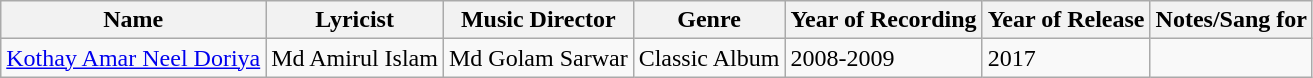<table class="wikitable sortable">
<tr>
<th>Name</th>
<th>Lyricist</th>
<th>Music Director</th>
<th>Genre</th>
<th>Year of Recording</th>
<th>Year of Release</th>
<th>Notes/Sang for</th>
</tr>
<tr>
<td><a href='#'>Kothay Amar Neel Doriya</a></td>
<td>Md Amirul Islam</td>
<td>Md Golam Sarwar</td>
<td>Classic Album</td>
<td>2008-2009</td>
<td>2017</td>
<td></td>
</tr>
</table>
